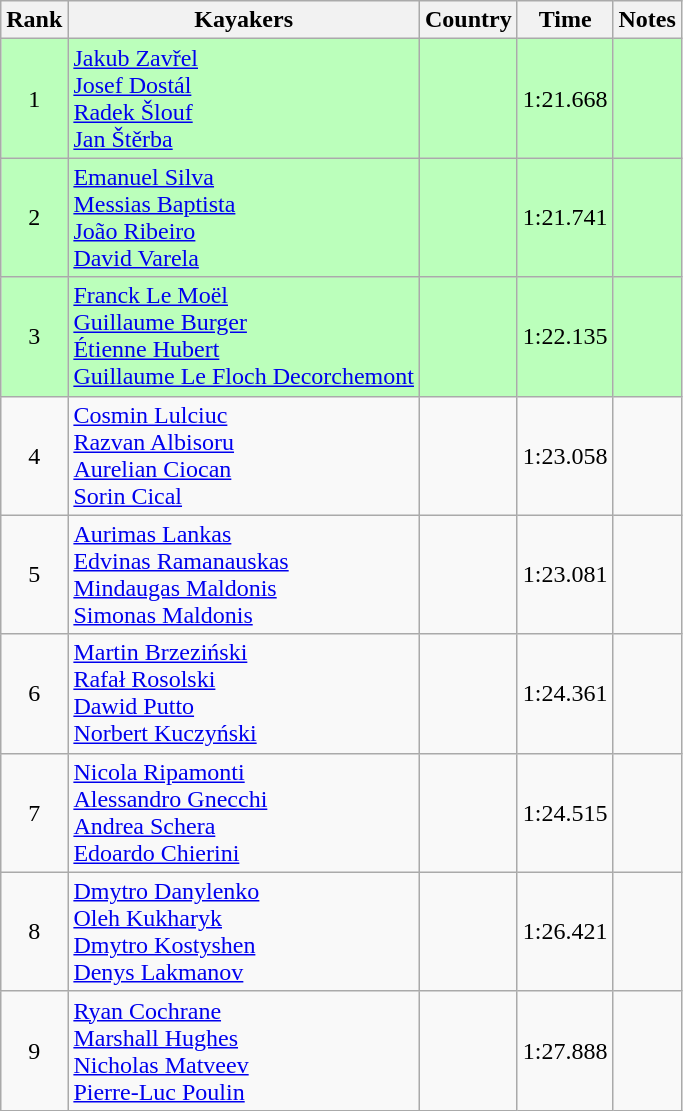<table class="wikitable" style="text-align:center">
<tr>
<th>Rank</th>
<th>Kayakers</th>
<th>Country</th>
<th>Time</th>
<th>Notes</th>
</tr>
<tr bgcolor=bbffbb>
<td>1</td>
<td align="left"><a href='#'>Jakub Zavřel</a><br><a href='#'>Josef Dostál</a><br><a href='#'>Radek Šlouf</a><br><a href='#'>Jan Štěrba</a></td>
<td align="left"></td>
<td>1:21.668</td>
<td></td>
</tr>
<tr bgcolor=bbffbb>
<td>2</td>
<td align="left"><a href='#'>Emanuel Silva</a><br><a href='#'>Messias Baptista</a><br><a href='#'>João Ribeiro</a><br><a href='#'>David Varela</a></td>
<td align="left"></td>
<td>1:21.741</td>
<td></td>
</tr>
<tr bgcolor=bbffbb>
<td>3</td>
<td align="left"><a href='#'>Franck Le Moël</a><br><a href='#'>Guillaume Burger</a><br><a href='#'>Étienne Hubert</a><br><a href='#'>Guillaume Le Floch Decorchemont</a></td>
<td align="left"></td>
<td>1:22.135</td>
<td></td>
</tr>
<tr>
<td>4</td>
<td align="left"><a href='#'>Cosmin Lulciuc</a><br><a href='#'>Razvan Albisoru</a><br><a href='#'>Aurelian Ciocan</a><br><a href='#'>Sorin Cical</a></td>
<td align="left"></td>
<td>1:23.058</td>
<td></td>
</tr>
<tr>
<td>5</td>
<td align="left"><a href='#'>Aurimas Lankas</a><br><a href='#'>Edvinas Ramanauskas</a><br><a href='#'>Mindaugas Maldonis</a><br><a href='#'>Simonas Maldonis</a></td>
<td align="left"></td>
<td>1:23.081</td>
<td></td>
</tr>
<tr>
<td>6</td>
<td align="left"><a href='#'>Martin Brzeziński</a><br><a href='#'>Rafał Rosolski</a><br><a href='#'>Dawid Putto</a><br><a href='#'>Norbert Kuczyński</a></td>
<td align="left"></td>
<td>1:24.361</td>
<td></td>
</tr>
<tr>
<td>7</td>
<td align="left"><a href='#'>Nicola Ripamonti</a><br><a href='#'>Alessandro Gnecchi</a><br><a href='#'>Andrea Schera</a><br><a href='#'>Edoardo Chierini</a></td>
<td align="left"></td>
<td>1:24.515</td>
<td></td>
</tr>
<tr>
<td>8</td>
<td align="left"><a href='#'>Dmytro Danylenko</a><br><a href='#'>Oleh Kukharyk</a><br><a href='#'>Dmytro Kostyshen</a><br><a href='#'>Denys Lakmanov</a></td>
<td align="left"></td>
<td>1:26.421</td>
<td></td>
</tr>
<tr>
<td>9</td>
<td align="left"><a href='#'>Ryan Cochrane</a><br><a href='#'>Marshall Hughes</a><br><a href='#'>Nicholas Matveev</a><br><a href='#'>Pierre-Luc Poulin</a></td>
<td align="left"></td>
<td>1:27.888</td>
<td></td>
</tr>
</table>
